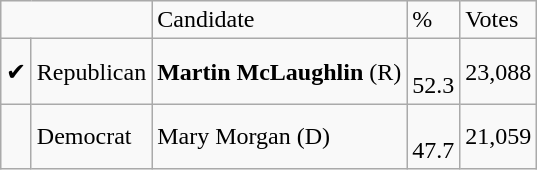<table class="wikitable">
<tr>
<td colspan="2"></td>
<td>Candidate</td>
<td>%</td>
<td>Votes</td>
</tr>
<tr>
<td>✔</td>
<td>Republican</td>
<td><strong>Martin McLaughlin</strong> (R)</td>
<td><br>52.3</td>
<td>23,088</td>
</tr>
<tr>
<td></td>
<td>Democrat</td>
<td>Mary Morgan (D)</td>
<td><br>47.7</td>
<td>21,059</td>
</tr>
</table>
